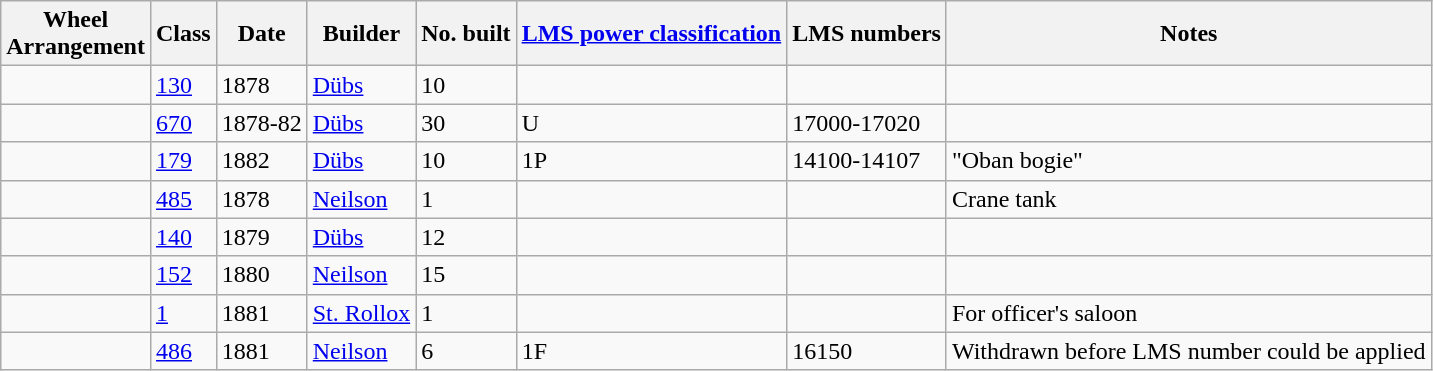<table class="wikitable sortable">
<tr>
<th>Wheel<br>Arrangement</th>
<th>Class</th>
<th>Date</th>
<th>Builder</th>
<th>No. built</th>
<th><a href='#'>LMS power classification</a></th>
<th>LMS numbers</th>
<th>Notes</th>
</tr>
<tr>
<td></td>
<td><a href='#'>130</a></td>
<td>1878</td>
<td><a href='#'>Dübs</a></td>
<td>10</td>
<td></td>
<td></td>
<td></td>
</tr>
<tr>
<td></td>
<td><a href='#'>670</a></td>
<td>1878-82</td>
<td><a href='#'>Dübs</a></td>
<td>30</td>
<td>U</td>
<td>17000-17020</td>
<td></td>
</tr>
<tr>
<td></td>
<td><a href='#'>179</a></td>
<td>1882</td>
<td><a href='#'>Dübs</a></td>
<td>10</td>
<td>1P</td>
<td>14100-14107</td>
<td>"Oban bogie"</td>
</tr>
<tr>
<td></td>
<td><a href='#'>485</a></td>
<td>1878</td>
<td><a href='#'>Neilson</a></td>
<td>1</td>
<td></td>
<td></td>
<td>Crane tank</td>
</tr>
<tr>
<td></td>
<td><a href='#'>140</a></td>
<td>1879</td>
<td><a href='#'>Dübs</a></td>
<td>12</td>
<td></td>
<td></td>
<td></td>
</tr>
<tr>
<td></td>
<td><a href='#'>152</a></td>
<td>1880</td>
<td><a href='#'>Neilson</a></td>
<td>15</td>
<td></td>
<td></td>
<td></td>
</tr>
<tr>
<td></td>
<td><a href='#'>1</a></td>
<td>1881</td>
<td><a href='#'>St. Rollox</a></td>
<td>1</td>
<td></td>
<td></td>
<td>For officer's saloon</td>
</tr>
<tr>
<td></td>
<td><a href='#'>486</a></td>
<td>1881</td>
<td><a href='#'>Neilson</a></td>
<td>6</td>
<td>1F</td>
<td>16150</td>
<td>Withdrawn before LMS number could be applied</td>
</tr>
</table>
